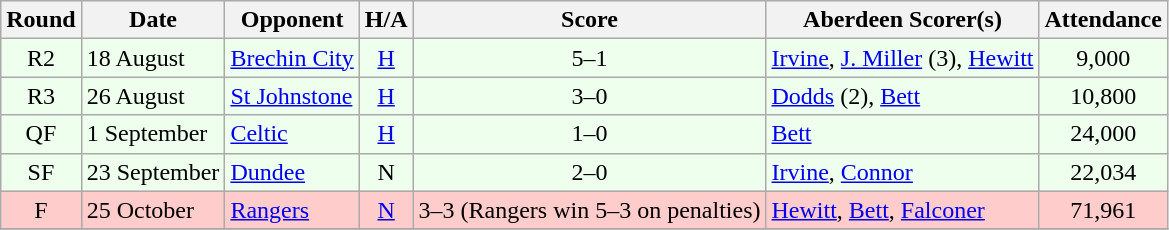<table class="wikitable" style="text-align:center">
<tr>
<th>Round</th>
<th>Date</th>
<th>Opponent</th>
<th>H/A</th>
<th>Score</th>
<th>Aberdeen Scorer(s)</th>
<th>Attendance</th>
</tr>
<tr bgcolor=#EEFFEE>
<td>R2</td>
<td align=left>18 August</td>
<td align=left><a href='#'>Brechin City</a></td>
<td><a href='#'>H</a></td>
<td>5–1</td>
<td align=left><a href='#'>Irvine</a>, <a href='#'>J. Miller</a> (3), <a href='#'>Hewitt</a></td>
<td>9,000</td>
</tr>
<tr bgcolor=#EEFFEE>
<td>R3</td>
<td align=left>26 August</td>
<td align=left><a href='#'>St Johnstone</a></td>
<td><a href='#'>H</a></td>
<td>3–0</td>
<td align=left><a href='#'>Dodds</a> (2), <a href='#'>Bett</a></td>
<td>10,800</td>
</tr>
<tr bgcolor=#EEFFEE>
<td>QF</td>
<td align=left>1 September</td>
<td align=left><a href='#'>Celtic</a></td>
<td><a href='#'>H</a></td>
<td>1–0</td>
<td align=left><a href='#'>Bett</a></td>
<td>24,000</td>
</tr>
<tr bgcolor=#EEFFEE>
<td>SF</td>
<td align=left>23 September</td>
<td align=left><a href='#'>Dundee</a></td>
<td>N</td>
<td>2–0</td>
<td align=left><a href='#'>Irvine</a>, <a href='#'>Connor</a></td>
<td>22,034</td>
</tr>
<tr bgcolor=FFCCCC>
<td>F</td>
<td align=left>25 October</td>
<td align=left><a href='#'>Rangers</a></td>
<td><a href='#'>N</a></td>
<td>3–3 (Rangers win 5–3 on penalties)</td>
<td align=left><a href='#'>Hewitt</a>, <a href='#'>Bett</a>, <a href='#'>Falconer</a></td>
<td>71,961</td>
</tr>
<tr>
</tr>
</table>
